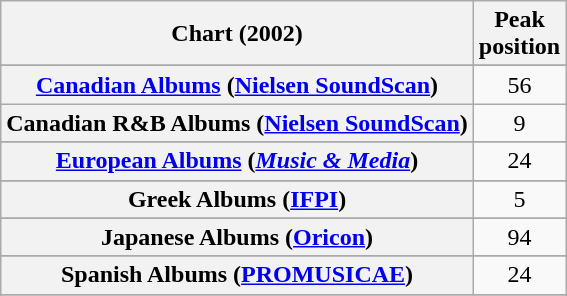<table class="wikitable sortable plainrowheaders" style="text-align:center">
<tr>
<th scope="col">Chart (2002)</th>
<th scope="col">Peak<br>position</th>
</tr>
<tr>
</tr>
<tr>
</tr>
<tr>
</tr>
<tr>
<th scope="row"><a href='#'>Canadian Albums</a> (<a href='#'>Nielsen SoundScan</a>)</th>
<td>56</td>
</tr>
<tr>
<th scope="row">Canadian R&B Albums (<a href='#'>Nielsen SoundScan</a>)</th>
<td>9</td>
</tr>
<tr>
</tr>
<tr>
<th scope="row"><a href='#'>European Albums</a> (<em><a href='#'>Music & Media</a></em>)</th>
<td>24</td>
</tr>
<tr>
</tr>
<tr>
</tr>
<tr>
<th scope="row">Greek Albums (<a href='#'>IFPI</a>)</th>
<td>5</td>
</tr>
<tr>
</tr>
<tr>
</tr>
<tr>
</tr>
<tr>
<th scope="row">Japanese Albums (<a href='#'>Oricon</a>)</th>
<td>94</td>
</tr>
<tr>
</tr>
<tr>
</tr>
<tr>
<th scope="row">Spanish Albums (<a href='#'>PROMUSICAE</a>)</th>
<td>24</td>
</tr>
<tr>
</tr>
<tr>
</tr>
<tr>
</tr>
<tr>
</tr>
<tr>
</tr>
</table>
